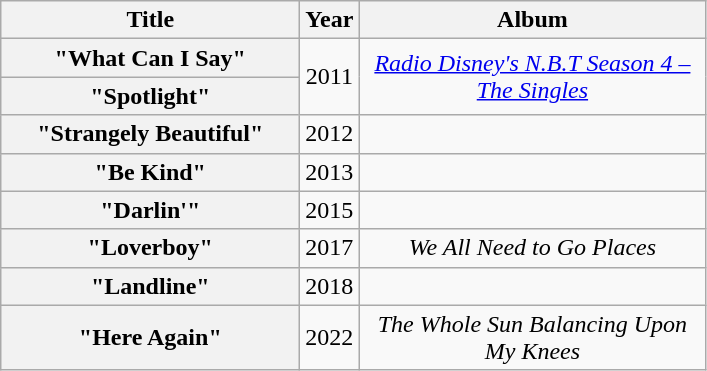<table class="wikitable plainrowheaders" style="text-align:center;">
<tr>
<th scope="col" style="width:12em;">Title</th>
<th scope="col"  style="width:1em;">Year</th>
<th scope="col"  style="width:14em;">Album</th>
</tr>
<tr>
<th scope="row">"What Can I Say"</th>
<td rowspan="2">2011</td>
<td rowspan="2"><em><a href='#'>Radio Disney's N.B.T Season 4 – The Singles</a></em></td>
</tr>
<tr>
<th scope="row">"Spotlight"</th>
</tr>
<tr>
<th scope="row">"Strangely Beautiful"</th>
<td>2012</td>
<td></td>
</tr>
<tr>
<th scope="row">"Be Kind"</th>
<td>2013</td>
<td></td>
</tr>
<tr>
<th scope="row">"Darlin'"</th>
<td>2015</td>
<td></td>
</tr>
<tr>
<th scope="row">"Loverboy"</th>
<td>2017</td>
<td><em>We All Need to Go Places</em></td>
</tr>
<tr>
<th scope="row">"Landline"</th>
<td>2018</td>
</tr>
<tr>
<th scope="row">"Here Again"</th>
<td>2022</td>
<td><em>The Whole Sun Balancing Upon My Knees</em></td>
</tr>
</table>
